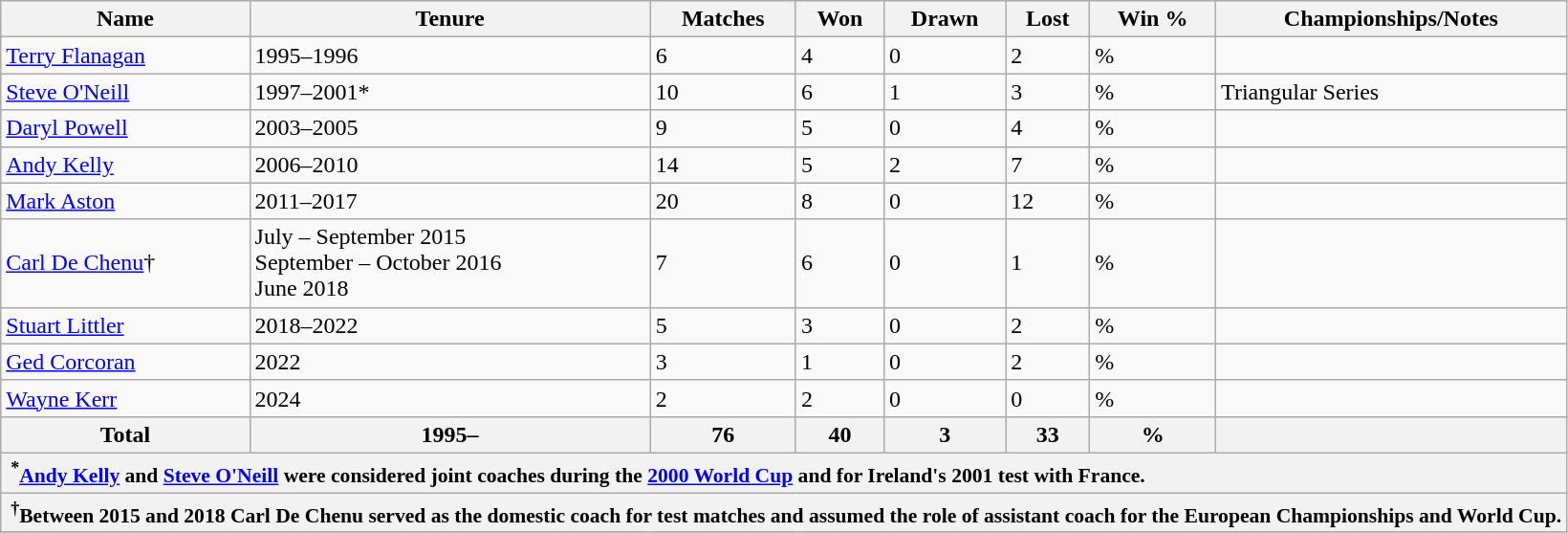<table class="wikitable sortable style=text-align:center width:99%;">
<tr>
<th>Name</th>
<th>Tenure</th>
<th>Matches</th>
<th>Won</th>
<th>Drawn</th>
<th>Lost</th>
<th>Win %</th>
<th>Championships/Notes</th>
</tr>
<tr>
<td> <a href='#'>Terry Flanagan</a></td>
<td>1995–1996</td>
<td>6</td>
<td>4</td>
<td>0</td>
<td>2</td>
<td>%</td>
<td></td>
</tr>
<tr>
<td> <a href='#'>Steve O'Neill</a></td>
<td>1997–2001*</td>
<td>10</td>
<td>6</td>
<td>1</td>
<td>3</td>
<td>%</td>
<td>Triangular Series</td>
</tr>
<tr>
<td> <a href='#'>Daryl Powell</a></td>
<td>2003–2005</td>
<td>9</td>
<td>5</td>
<td>0</td>
<td>4</td>
<td>%</td>
<td></td>
</tr>
<tr>
<td> <a href='#'>Andy Kelly</a></td>
<td>2006–2010</td>
<td>14</td>
<td>5</td>
<td>2</td>
<td>7</td>
<td>%</td>
<td></td>
</tr>
<tr>
<td> <a href='#'>Mark Aston</a></td>
<td>2011–2017</td>
<td>20</td>
<td>8</td>
<td>0</td>
<td>12</td>
<td>%</td>
<td></td>
</tr>
<tr>
<td> <a href='#'>Carl De Chenu</a>†</td>
<td>July – September 2015 <br> September – October 2016 <br> June 2018</td>
<td>7</td>
<td>6</td>
<td>0</td>
<td>1</td>
<td>%</td>
<td></td>
</tr>
<tr>
<td> <a href='#'>Stuart Littler</a></td>
<td>2018–2022</td>
<td>5</td>
<td>3</td>
<td>0</td>
<td>2</td>
<td>%</td>
<td></td>
</tr>
<tr>
<td> <a href='#'>Ged Corcoran</a></td>
<td>2022</td>
<td>3</td>
<td>1</td>
<td>0</td>
<td>2</td>
<td>%</td>
<td></td>
</tr>
<tr>
<td> <a href='#'>Wayne Kerr</a></td>
<td>2024</td>
<td>2</td>
<td>2</td>
<td>0</td>
<td>0</td>
<td>%</td>
<td></td>
</tr>
<tr>
<th>Total</th>
<th>1995–</th>
<th>76</th>
<th>40</th>
<th>3</th>
<th>33</th>
<th>%</th>
<th></th>
</tr>
<tr>
<th colspan="8" style="text-align: left;font-size:90%"> <sup>*</sup><a href='#'>Andy Kelly</a> and <a href='#'>Steve O'Neill</a> were considered joint coaches during the <a href='#'>2000 World Cup</a> and for Ireland's 2001 test with France.</th>
</tr>
<tr>
<th colspan="8" style="text-align: left;font-size:90%"> <sup>†</sup>Between 2015 and 2018 Carl De Chenu served as the domestic coach for test matches and assumed the role of assistant coach for the European Championships and World Cup.</th>
</tr>
<tr>
</tr>
</table>
